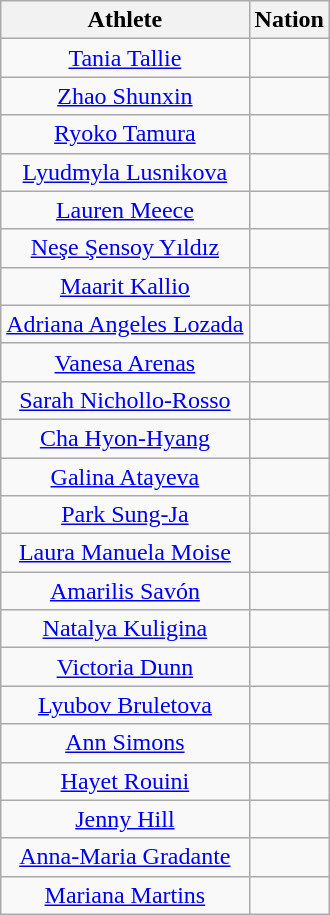<table class="wikitable sortable  mw-collapsible mw-collapsed" style="text-align:center">
<tr>
<th>Athlete</th>
<th>Nation</th>
</tr>
<tr>
<td><a href='#'>Tania Tallie</a></td>
<td></td>
</tr>
<tr>
<td><a href='#'>Zhao Shunxin</a></td>
<td></td>
</tr>
<tr>
<td><a href='#'>Ryoko Tamura</a></td>
<td></td>
</tr>
<tr>
<td><a href='#'>Lyudmyla Lusnikova</a></td>
<td></td>
</tr>
<tr>
<td><a href='#'>Lauren Meece</a></td>
<td></td>
</tr>
<tr>
<td><a href='#'>Neşe Şensoy Yıldız</a></td>
<td></td>
</tr>
<tr>
<td><a href='#'>Maarit Kallio</a></td>
<td></td>
</tr>
<tr>
<td><a href='#'>Adriana Angeles Lozada</a></td>
<td></td>
</tr>
<tr>
<td><a href='#'>Vanesa Arenas</a></td>
<td></td>
</tr>
<tr>
<td><a href='#'>Sarah Nichollo-Rosso</a></td>
<td></td>
</tr>
<tr>
<td><a href='#'>Cha Hyon-Hyang</a></td>
<td></td>
</tr>
<tr>
<td><a href='#'>Galina Atayeva</a></td>
<td></td>
</tr>
<tr>
<td><a href='#'>Park Sung-Ja</a></td>
<td></td>
</tr>
<tr>
<td><a href='#'>Laura Manuela Moise</a></td>
<td></td>
</tr>
<tr>
<td><a href='#'>Amarilis Savón</a></td>
<td></td>
</tr>
<tr>
<td><a href='#'>Natalya Kuligina</a></td>
<td></td>
</tr>
<tr>
<td><a href='#'>Victoria Dunn</a></td>
<td></td>
</tr>
<tr>
<td><a href='#'>Lyubov Bruletova</a></td>
<td></td>
</tr>
<tr>
<td><a href='#'>Ann Simons</a></td>
<td></td>
</tr>
<tr>
<td><a href='#'>Hayet Rouini</a></td>
<td></td>
</tr>
<tr>
<td><a href='#'>Jenny Hill</a></td>
<td></td>
</tr>
<tr>
<td><a href='#'>Anna-Maria Gradante</a></td>
<td></td>
</tr>
<tr>
<td><a href='#'>Mariana Martins</a></td>
<td></td>
</tr>
</table>
